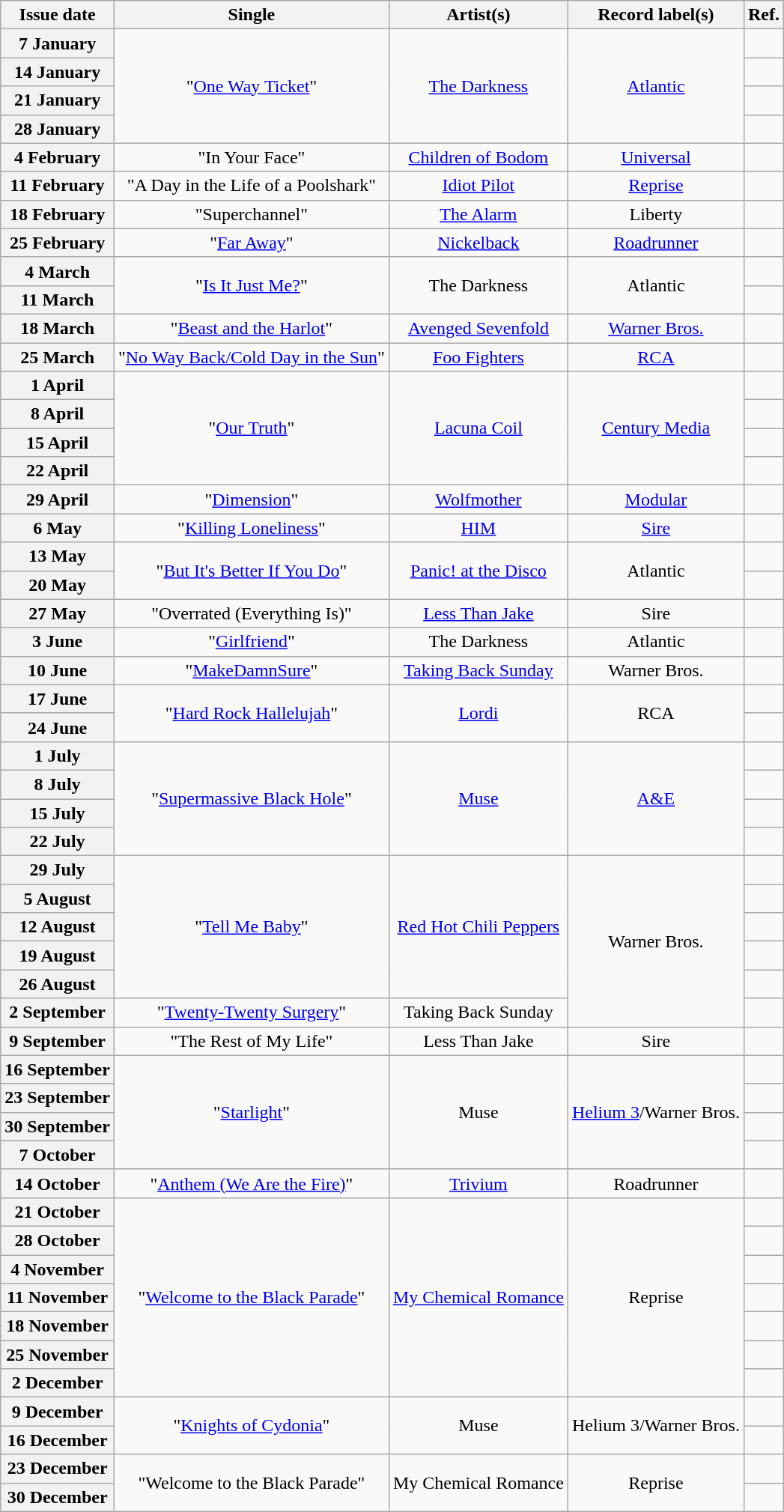<table class="wikitable plainrowheaders" style="text-align:center">
<tr>
<th scope="col">Issue date</th>
<th scope="col">Single</th>
<th scope="col">Artist(s)</th>
<th scope="col">Record label(s)</th>
<th scope="col">Ref.</th>
</tr>
<tr>
<th scope="row">7 January</th>
<td rowspan="4">"<a href='#'>One Way Ticket</a>"</td>
<td rowspan="4"><a href='#'>The Darkness</a></td>
<td rowspan="4"><a href='#'>Atlantic</a></td>
<td></td>
</tr>
<tr>
<th scope="row">14 January</th>
<td></td>
</tr>
<tr>
<th scope="row">21 January</th>
<td></td>
</tr>
<tr>
<th scope="row">28 January</th>
<td></td>
</tr>
<tr>
<th scope="row">4 February</th>
<td>"In Your Face"</td>
<td><a href='#'>Children of Bodom</a></td>
<td><a href='#'>Universal</a></td>
<td></td>
</tr>
<tr>
<th scope="row">11 February</th>
<td>"A Day in the Life of a Poolshark"</td>
<td><a href='#'>Idiot Pilot</a></td>
<td><a href='#'>Reprise</a></td>
<td></td>
</tr>
<tr>
<th scope="row">18 February</th>
<td>"Superchannel"</td>
<td><a href='#'>The Alarm</a></td>
<td>Liberty</td>
<td></td>
</tr>
<tr>
<th scope="row">25 February</th>
<td>"<a href='#'>Far Away</a>"</td>
<td><a href='#'>Nickelback</a></td>
<td><a href='#'>Roadrunner</a></td>
<td></td>
</tr>
<tr>
<th scope="row">4 March</th>
<td rowspan="2">"<a href='#'>Is It Just Me?</a>"</td>
<td rowspan="2">The Darkness</td>
<td rowspan="2">Atlantic</td>
<td></td>
</tr>
<tr>
<th scope="row">11 March</th>
<td></td>
</tr>
<tr>
<th scope="row">18 March</th>
<td>"<a href='#'>Beast and the Harlot</a>"</td>
<td><a href='#'>Avenged Sevenfold</a></td>
<td><a href='#'>Warner Bros.</a></td>
<td></td>
</tr>
<tr>
<th scope="row">25 March</th>
<td>"<a href='#'>No Way Back/Cold Day in the Sun</a>"</td>
<td><a href='#'>Foo Fighters</a></td>
<td><a href='#'>RCA</a></td>
<td></td>
</tr>
<tr>
<th scope="row">1 April</th>
<td rowspan="4">"<a href='#'>Our Truth</a>"</td>
<td rowspan="4"><a href='#'>Lacuna Coil</a></td>
<td rowspan="4"><a href='#'>Century Media</a></td>
<td></td>
</tr>
<tr>
<th scope="row">8 April</th>
<td></td>
</tr>
<tr>
<th scope="row">15 April</th>
<td></td>
</tr>
<tr>
<th scope="row">22 April</th>
<td></td>
</tr>
<tr>
<th scope="row">29 April</th>
<td>"<a href='#'>Dimension</a>"</td>
<td><a href='#'>Wolfmother</a></td>
<td><a href='#'>Modular</a></td>
<td></td>
</tr>
<tr>
<th scope="row">6 May</th>
<td>"<a href='#'>Killing Loneliness</a>"</td>
<td><a href='#'>HIM</a></td>
<td><a href='#'>Sire</a></td>
<td></td>
</tr>
<tr>
<th scope="row">13 May</th>
<td rowspan="2">"<a href='#'>But It's Better If You Do</a>"</td>
<td rowspan="2"><a href='#'>Panic! at the Disco</a></td>
<td rowspan="2">Atlantic</td>
<td></td>
</tr>
<tr>
<th scope="row">20 May</th>
<td></td>
</tr>
<tr>
<th scope="row">27 May</th>
<td>"Overrated (Everything Is)"</td>
<td><a href='#'>Less Than Jake</a></td>
<td>Sire</td>
<td></td>
</tr>
<tr>
<th scope="row">3 June</th>
<td>"<a href='#'>Girlfriend</a>"</td>
<td>The Darkness</td>
<td>Atlantic</td>
<td></td>
</tr>
<tr>
<th scope="row">10 June</th>
<td>"<a href='#'>MakeDamnSure</a>"</td>
<td><a href='#'>Taking Back Sunday</a></td>
<td>Warner Bros.</td>
<td></td>
</tr>
<tr>
<th scope="row">17 June</th>
<td rowspan="2">"<a href='#'>Hard Rock Hallelujah</a>"</td>
<td rowspan="2"><a href='#'>Lordi</a></td>
<td rowspan="2">RCA</td>
<td></td>
</tr>
<tr>
<th scope="row">24 June</th>
<td></td>
</tr>
<tr>
<th scope="row">1 July</th>
<td rowspan="4">"<a href='#'>Supermassive Black Hole</a>"</td>
<td rowspan="4"><a href='#'>Muse</a></td>
<td rowspan="4"><a href='#'>A&E</a></td>
<td></td>
</tr>
<tr>
<th scope="row">8 July</th>
<td></td>
</tr>
<tr>
<th scope="row">15 July</th>
<td></td>
</tr>
<tr>
<th scope="row">22 July</th>
<td></td>
</tr>
<tr>
<th scope="row">29 July</th>
<td rowspan="5">"<a href='#'>Tell Me Baby</a>"</td>
<td rowspan="5"><a href='#'>Red Hot Chili Peppers</a></td>
<td rowspan="6">Warner Bros.</td>
<td></td>
</tr>
<tr>
<th scope="row">5 August</th>
<td></td>
</tr>
<tr>
<th scope="row">12 August</th>
<td></td>
</tr>
<tr>
<th scope="row">19 August</th>
<td></td>
</tr>
<tr>
<th scope="row">26 August</th>
<td></td>
</tr>
<tr>
<th scope="row">2 September</th>
<td>"<a href='#'>Twenty-Twenty Surgery</a>"</td>
<td>Taking Back Sunday</td>
<td></td>
</tr>
<tr>
<th scope="row">9 September</th>
<td>"The Rest of My Life"</td>
<td>Less Than Jake</td>
<td>Sire</td>
<td></td>
</tr>
<tr>
<th scope="row">16 September</th>
<td rowspan="4">"<a href='#'>Starlight</a>"</td>
<td rowspan="4">Muse</td>
<td rowspan="4"><a href='#'>Helium 3</a>/Warner Bros.</td>
<td></td>
</tr>
<tr>
<th scope="row">23 September</th>
<td></td>
</tr>
<tr>
<th scope="row">30 September</th>
<td></td>
</tr>
<tr>
<th scope="row">7 October</th>
<td></td>
</tr>
<tr>
<th scope="row">14 October</th>
<td>"<a href='#'>Anthem (We Are the Fire)</a>"</td>
<td><a href='#'>Trivium</a></td>
<td>Roadrunner</td>
<td></td>
</tr>
<tr>
<th scope="row">21 October</th>
<td rowspan="7">"<a href='#'>Welcome to the Black Parade</a>"</td>
<td rowspan="7"><a href='#'>My Chemical Romance</a></td>
<td rowspan="7">Reprise</td>
<td></td>
</tr>
<tr>
<th scope="row">28 October</th>
<td></td>
</tr>
<tr>
<th scope="row">4 November</th>
<td></td>
</tr>
<tr>
<th scope="row">11 November</th>
<td></td>
</tr>
<tr>
<th scope="row">18 November</th>
<td></td>
</tr>
<tr>
<th scope="row">25 November</th>
<td></td>
</tr>
<tr>
<th scope="row">2 December</th>
<td></td>
</tr>
<tr>
<th scope="row">9 December</th>
<td rowspan="2">"<a href='#'>Knights of Cydonia</a>"</td>
<td rowspan="2">Muse</td>
<td rowspan="2">Helium 3/Warner Bros.</td>
<td></td>
</tr>
<tr>
<th scope="row">16 December</th>
<td></td>
</tr>
<tr>
<th scope="row">23 December</th>
<td rowspan="2">"Welcome to the Black Parade"</td>
<td rowspan="2">My Chemical Romance</td>
<td rowspan="2">Reprise</td>
<td></td>
</tr>
<tr>
<th scope="row">30 December</th>
<td></td>
</tr>
</table>
